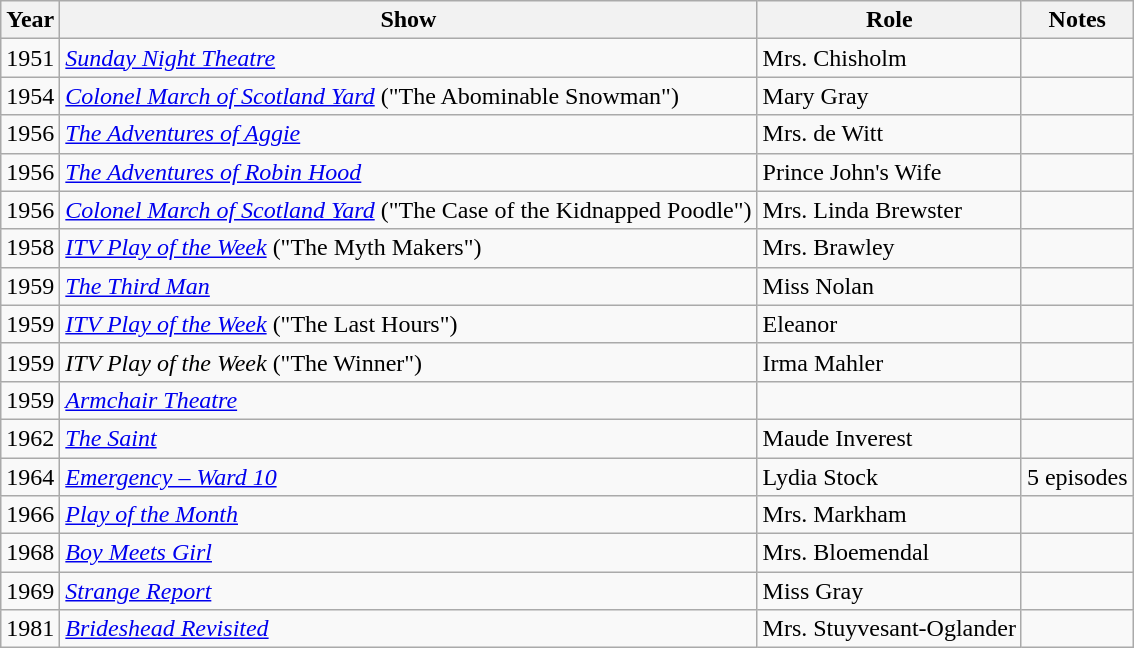<table class="wikitable">
<tr>
<th>Year</th>
<th>Show</th>
<th>Role</th>
<th>Notes</th>
</tr>
<tr>
<td>1951</td>
<td><em><a href='#'>Sunday Night Theatre</a></em></td>
<td>Mrs. Chisholm</td>
<td></td>
</tr>
<tr>
<td>1954</td>
<td><em><a href='#'>Colonel March of Scotland Yard</a></em> ("The Abominable Snowman")</td>
<td>Mary Gray</td>
<td></td>
</tr>
<tr>
<td>1956</td>
<td><em><a href='#'>The Adventures of Aggie</a></em></td>
<td>Mrs. de Witt</td>
<td></td>
</tr>
<tr>
<td>1956</td>
<td><em><a href='#'>The Adventures of Robin Hood</a></em></td>
<td>Prince John's Wife</td>
<td></td>
</tr>
<tr>
<td>1956</td>
<td><em><a href='#'>Colonel March of Scotland Yard</a></em> ("The Case of the Kidnapped Poodle")</td>
<td>Mrs. Linda Brewster</td>
<td></td>
</tr>
<tr>
<td>1958</td>
<td><em><a href='#'>ITV Play of the Week</a></em> ("The Myth Makers")</td>
<td>Mrs. Brawley</td>
<td></td>
</tr>
<tr>
<td>1959</td>
<td><em><a href='#'>The Third Man</a></em></td>
<td>Miss Nolan</td>
<td></td>
</tr>
<tr>
<td>1959</td>
<td><em><a href='#'>ITV Play of the Week</a></em> ("The Last Hours")</td>
<td>Eleanor</td>
<td></td>
</tr>
<tr>
<td>1959</td>
<td><em>ITV Play of the Week</em> ("The Winner")</td>
<td>Irma Mahler</td>
<td></td>
</tr>
<tr>
<td>1959</td>
<td><em><a href='#'>Armchair Theatre</a></em></td>
<td></td>
<td></td>
</tr>
<tr>
<td>1962</td>
<td><em><a href='#'>The Saint</a></em></td>
<td>Maude Inverest</td>
<td></td>
</tr>
<tr>
<td>1964</td>
<td><em><a href='#'>Emergency – Ward 10</a></em></td>
<td>Lydia Stock</td>
<td>5 episodes</td>
</tr>
<tr>
<td>1966</td>
<td><em><a href='#'>Play of the Month</a></em></td>
<td>Mrs. Markham</td>
<td></td>
</tr>
<tr>
<td>1968</td>
<td><em><a href='#'>Boy Meets Girl</a></em></td>
<td>Mrs. Bloemendal</td>
<td></td>
</tr>
<tr>
<td>1969</td>
<td><em><a href='#'>Strange Report</a></em></td>
<td>Miss Gray</td>
<td></td>
</tr>
<tr>
<td>1981</td>
<td><em><a href='#'>Brideshead Revisited</a></em></td>
<td>Mrs. Stuyvesant-Oglander</td>
<td></td>
</tr>
</table>
